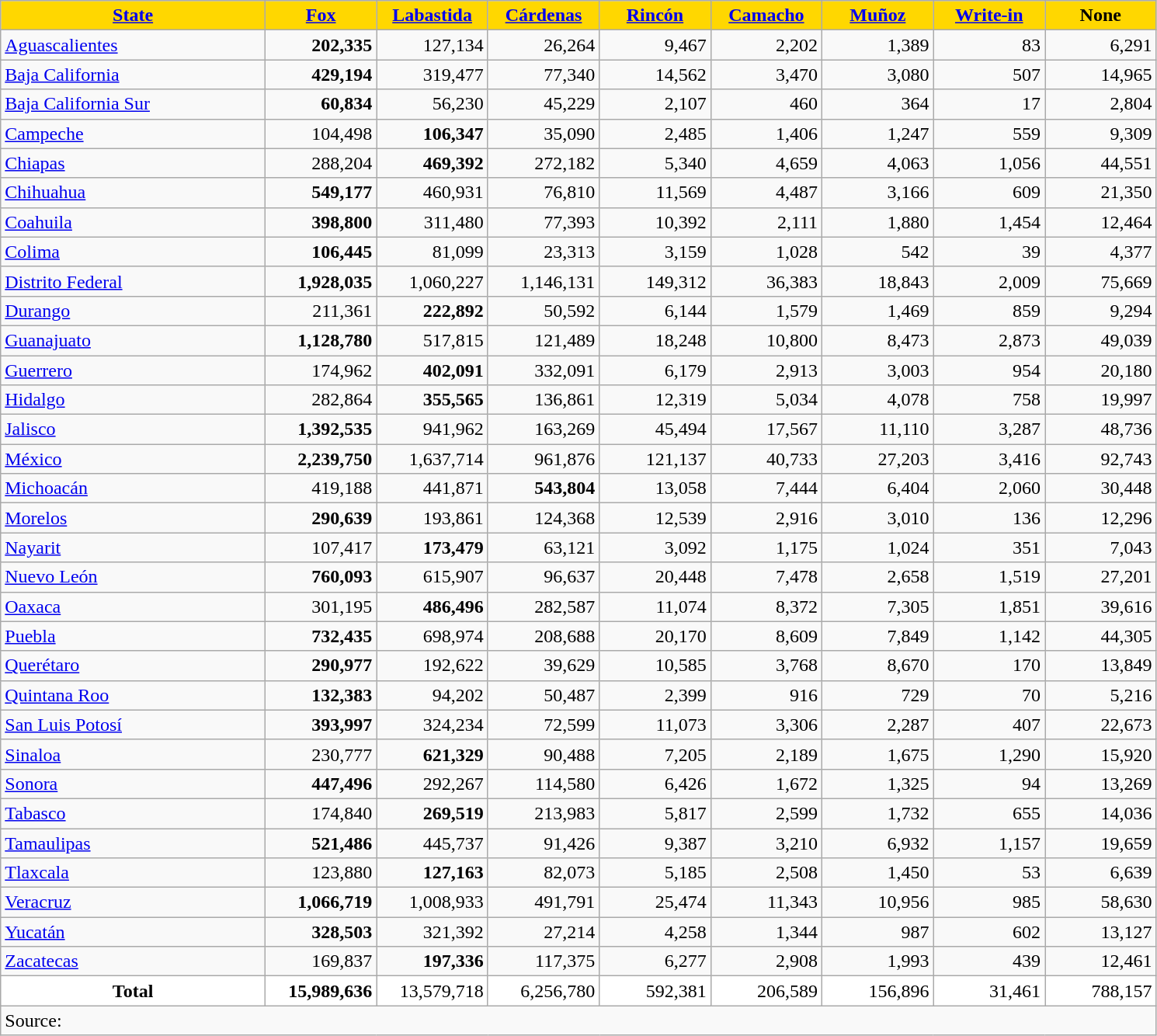<table class=wikitable>
<tr>
<th style="background: gold" width=19%><a href='#'>State</a></th>
<th style="background: gold" width=8%><a href='#'>Fox</a></th>
<th style="background: gold" width=8%><a href='#'>Labastida</a></th>
<th style="background: gold" width=8%><a href='#'>Cárdenas</a></th>
<th style="background: gold" width=8%><a href='#'>Rincón</a></th>
<th style="background: gold" width=8%><a href='#'>Camacho</a></th>
<th style="background: gold" width=8%><a href='#'>Muñoz</a></th>
<th style="background: gold" width=8%><a href='#'>Write-in</a></th>
<th style="background: gold" width=8%>None</th>
</tr>
<tr>
<td><a href='#'>Aguascalientes</a></td>
<td align=right><strong>202,335</strong></td>
<td align=right>127,134</td>
<td align=right>26,264</td>
<td align=right>9,467</td>
<td align=right>2,202</td>
<td align=right>1,389</td>
<td align=right>83</td>
<td align=right>6,291</td>
</tr>
<tr>
<td><a href='#'>Baja California</a></td>
<td align=right><strong>429,194</strong></td>
<td align=right>319,477</td>
<td align=right>77,340</td>
<td align=right>14,562</td>
<td align=right>3,470</td>
<td align=right>3,080</td>
<td align=right>507</td>
<td align=right>14,965</td>
</tr>
<tr>
<td><a href='#'>Baja California Sur</a></td>
<td align=right><strong>60,834</strong></td>
<td align=right>56,230</td>
<td align=right>45,229</td>
<td align=right>2,107</td>
<td align=right>460</td>
<td align=right>364</td>
<td align=right>17</td>
<td align=right>2,804</td>
</tr>
<tr>
<td><a href='#'>Campeche</a></td>
<td align=right>104,498</td>
<td align=right><strong>106,347</strong></td>
<td align=right>35,090</td>
<td align=right>2,485</td>
<td align=right>1,406</td>
<td align=right>1,247</td>
<td align=right>559</td>
<td align=right>9,309</td>
</tr>
<tr>
<td><a href='#'>Chiapas</a></td>
<td align=right>288,204</td>
<td align=right><strong>469,392</strong></td>
<td align=right>272,182</td>
<td align=right>5,340</td>
<td align=right>4,659</td>
<td align=right>4,063</td>
<td align=right>1,056</td>
<td align=right>44,551</td>
</tr>
<tr>
<td><a href='#'>Chihuahua</a></td>
<td align=right><strong>549,177</strong></td>
<td align=right>460,931</td>
<td align=right>76,810</td>
<td align=right>11,569</td>
<td align=right>4,487</td>
<td align=right>3,166</td>
<td align=right>609</td>
<td align=right>21,350</td>
</tr>
<tr>
<td><a href='#'>Coahuila</a></td>
<td align=right><strong>398,800</strong></td>
<td align=right>311,480</td>
<td align=right>77,393</td>
<td align=right>10,392</td>
<td align=right>2,111</td>
<td align=right>1,880</td>
<td align=right>1,454</td>
<td align=right>12,464</td>
</tr>
<tr>
<td><a href='#'>Colima</a></td>
<td align=right><strong>106,445</strong></td>
<td align=right>81,099</td>
<td align=right>23,313</td>
<td align=right>3,159</td>
<td align=right>1,028</td>
<td align=right>542</td>
<td align=right>39</td>
<td align=right>4,377</td>
</tr>
<tr>
<td><a href='#'>Distrito Federal</a></td>
<td align=right><strong>1,928,035</strong></td>
<td align=right>1,060,227</td>
<td align=right>1,146,131</td>
<td align=right>149,312</td>
<td align=right>36,383</td>
<td align=right>18,843</td>
<td align=right>2,009</td>
<td align=right>75,669</td>
</tr>
<tr>
<td><a href='#'>Durango</a></td>
<td align=right>211,361</td>
<td align=right><strong>222,892</strong></td>
<td align=right>50,592</td>
<td align=right>6,144</td>
<td align=right>1,579</td>
<td align=right>1,469</td>
<td align=right>859</td>
<td align=right>9,294</td>
</tr>
<tr>
<td><a href='#'>Guanajuato</a></td>
<td align=right><strong>1,128,780</strong></td>
<td align=right>517,815</td>
<td align=right>121,489</td>
<td align=right>18,248</td>
<td align=right>10,800</td>
<td align=right>8,473</td>
<td align=right>2,873</td>
<td align=right>49,039</td>
</tr>
<tr>
<td><a href='#'>Guerrero</a></td>
<td align=right>174,962</td>
<td align=right><strong>402,091</strong></td>
<td align=right>332,091</td>
<td align=right>6,179</td>
<td align=right>2,913</td>
<td align=right>3,003</td>
<td align=right>954</td>
<td align=right>20,180</td>
</tr>
<tr>
<td><a href='#'>Hidalgo</a></td>
<td align=right>282,864</td>
<td align=right><strong>355,565</strong></td>
<td align=right>136,861</td>
<td align=right>12,319</td>
<td align=right>5,034</td>
<td align=right>4,078</td>
<td align=right>758</td>
<td align=right>19,997</td>
</tr>
<tr>
<td><a href='#'>Jalisco</a></td>
<td align=right><strong>1,392,535</strong></td>
<td align=right>941,962</td>
<td align=right>163,269</td>
<td align=right>45,494</td>
<td align=right>17,567</td>
<td align=right>11,110</td>
<td align=right>3,287</td>
<td align=right>48,736</td>
</tr>
<tr>
<td><a href='#'>México</a></td>
<td align=right><strong>2,239,750</strong></td>
<td align=right>1,637,714</td>
<td align=right>961,876</td>
<td align=right>121,137</td>
<td align=right>40,733</td>
<td align=right>27,203</td>
<td align=right>3,416</td>
<td align=right>92,743</td>
</tr>
<tr>
<td><a href='#'>Michoacán</a></td>
<td align=right>419,188</td>
<td align=right>441,871</td>
<td align=right><strong>543,804</strong></td>
<td align=right>13,058</td>
<td align=right>7,444</td>
<td align=right>6,404</td>
<td align=right>2,060</td>
<td align=right>30,448</td>
</tr>
<tr>
<td><a href='#'>Morelos</a></td>
<td align=right><strong>290,639</strong></td>
<td align=right>193,861</td>
<td align=right>124,368</td>
<td align=right>12,539</td>
<td align=right>2,916</td>
<td align=right>3,010</td>
<td align=right>136</td>
<td align=right>12,296</td>
</tr>
<tr>
<td><a href='#'>Nayarit</a></td>
<td align=right>107,417</td>
<td align=right><strong>173,479</strong></td>
<td align=right>63,121</td>
<td align=right>3,092</td>
<td align=right>1,175</td>
<td align=right>1,024</td>
<td align=right>351</td>
<td align=right>7,043</td>
</tr>
<tr>
<td><a href='#'>Nuevo León</a></td>
<td align=right><strong>760,093</strong></td>
<td align=right>615,907</td>
<td align=right>96,637</td>
<td align=right>20,448</td>
<td align=right>7,478</td>
<td align=right>2,658</td>
<td align=right>1,519</td>
<td align=right>27,201</td>
</tr>
<tr>
<td><a href='#'>Oaxaca</a></td>
<td align=right>301,195</td>
<td align=right><strong>486,496</strong></td>
<td align=right>282,587</td>
<td align=right>11,074</td>
<td align=right>8,372</td>
<td align=right>7,305</td>
<td align=right>1,851</td>
<td align=right>39,616</td>
</tr>
<tr>
<td><a href='#'>Puebla</a></td>
<td align=right><strong>732,435</strong></td>
<td align=right>698,974</td>
<td align=right>208,688</td>
<td align=right>20,170</td>
<td align=right>8,609</td>
<td align=right>7,849</td>
<td align=right>1,142</td>
<td align=right>44,305</td>
</tr>
<tr>
<td><a href='#'>Querétaro</a></td>
<td align=right><strong>290,977</strong></td>
<td align=right>192,622</td>
<td align=right>39,629</td>
<td align=right>10,585</td>
<td align=right>3,768</td>
<td align=right>8,670</td>
<td align=right>170</td>
<td align=right>13,849</td>
</tr>
<tr>
<td><a href='#'>Quintana Roo</a></td>
<td align=right><strong>132,383</strong></td>
<td align=right>94,202</td>
<td align=right>50,487</td>
<td align=right>2,399</td>
<td align=right>916</td>
<td align=right>729</td>
<td align=right>70</td>
<td align=right>5,216</td>
</tr>
<tr>
<td><a href='#'>San Luis Potosí</a></td>
<td align=right><strong>393,997</strong></td>
<td align=right>324,234</td>
<td align=right>72,599</td>
<td align=right>11,073</td>
<td align=right>3,306</td>
<td align=right>2,287</td>
<td align=right>407</td>
<td align=right>22,673</td>
</tr>
<tr>
<td><a href='#'>Sinaloa</a></td>
<td align=right>230,777</td>
<td align=right><strong>621,329</strong></td>
<td align=right>90,488</td>
<td align=right>7,205</td>
<td align=right>2,189</td>
<td align=right>1,675</td>
<td align=right>1,290</td>
<td align=right>15,920</td>
</tr>
<tr>
<td><a href='#'>Sonora</a></td>
<td align=right><strong>447,496</strong></td>
<td align=right>292,267</td>
<td align=right>114,580</td>
<td align=right>6,426</td>
<td align=right>1,672</td>
<td align=right>1,325</td>
<td align=right>94</td>
<td align=right>13,269</td>
</tr>
<tr>
<td><a href='#'>Tabasco</a></td>
<td align=right>174,840</td>
<td align=right><strong>269,519</strong></td>
<td align=right>213,983</td>
<td align=right>5,817</td>
<td align=right>2,599</td>
<td align=right>1,732</td>
<td align=right>655</td>
<td align=right>14,036</td>
</tr>
<tr>
<td><a href='#'>Tamaulipas</a></td>
<td align=right><strong>521,486</strong></td>
<td align=right>445,737</td>
<td align=right>91,426</td>
<td align=right>9,387</td>
<td align=right>3,210</td>
<td align=right>6,932</td>
<td align=right>1,157</td>
<td align=right>19,659</td>
</tr>
<tr>
<td><a href='#'>Tlaxcala</a></td>
<td align=right>123,880</td>
<td align=right><strong>127,163</strong></td>
<td align=right>82,073</td>
<td align=right>5,185</td>
<td align=right>2,508</td>
<td align=right>1,450</td>
<td align=right>53</td>
<td align=right>6,639</td>
</tr>
<tr>
<td><a href='#'>Veracruz</a></td>
<td align=right><strong>1,066,719</strong></td>
<td align=right>1,008,933</td>
<td align=right>491,791</td>
<td align=right>25,474</td>
<td align=right>11,343</td>
<td align=right>10,956</td>
<td align=right>985</td>
<td align=right>58,630</td>
</tr>
<tr>
<td><a href='#'>Yucatán</a></td>
<td align=right><strong>328,503</strong></td>
<td align=right>321,392</td>
<td align=right>27,214</td>
<td align=right>4,258</td>
<td align=right>1,344</td>
<td align=right>987</td>
<td align=right>602</td>
<td align=right>13,127</td>
</tr>
<tr>
<td><a href='#'>Zacatecas</a></td>
<td align=right>169,837</td>
<td align=right><strong>197,336</strong></td>
<td align=right>117,375</td>
<td align=right>6,277</td>
<td align=right>2,908</td>
<td align=right>1,993</td>
<td align=right>439</td>
<td align=right>12,461</td>
</tr>
<tr>
<td style="background: #FFFFFF" align="center"><strong>Total</strong></td>
<td style="background: #FFFFFF" align="right"><strong>15,989,636</strong></td>
<td style="background: #FFFFFF" align=right>13,579,718</td>
<td style="background: #FFFFFF" align=right>6,256,780</td>
<td style="background: #FFFFFF" align=right>592,381</td>
<td style="background: #FFFFFF" align=right>206,589</td>
<td style="background: #FFFFFF" align=right>156,896</td>
<td style="background: #FFFFFF" align=right>31,461</td>
<td style="background: #FFFFFF" align=right>788,157</td>
</tr>
<tr>
<td align=left colspan=9>Source: </td>
</tr>
</table>
